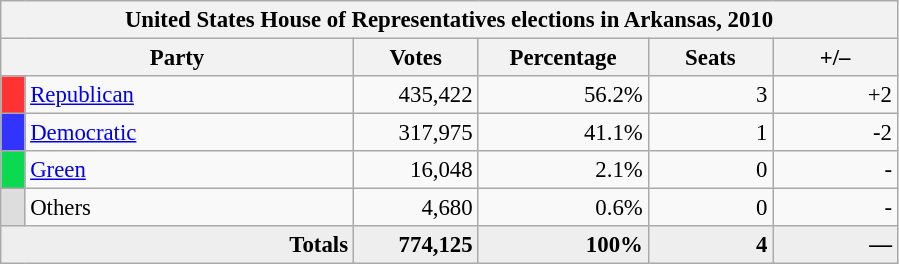<table class="wikitable" style="font-size: 95%;">
<tr>
<th colspan="6">United States House of Representatives elections in Arkansas, 2010</th>
</tr>
<tr>
<th colspan=2 style="width: 15em">Party</th>
<th style="width: 5em">Votes</th>
<th style="width: 7em">Percentage</th>
<th style="width: 5em">Seats</th>
<th style="width: 5em">+/–</th>
</tr>
<tr>
<th style="background-color:#FF3333; width: 3px"></th>
<td style="width: 130px"><a href='#'>Republican</a></td>
<td align="right">435,422</td>
<td align="right">56.2%</td>
<td align="right">3</td>
<td align="right">+2</td>
</tr>
<tr>
<th style="background-color:#3333FF; width: 3px"></th>
<td style="width: 130px"><a href='#'>Democratic</a></td>
<td align="right">317,975</td>
<td align="right">41.1%</td>
<td align="right">1</td>
<td align="right">-2</td>
</tr>
<tr>
<th style="background-color:#0BDA51; width: 3px"></th>
<td style="width: 130px"><a href='#'>Green</a></td>
<td align="right">16,048</td>
<td align="right">2.1%</td>
<td align="right">0</td>
<td align="right">-</td>
</tr>
<tr>
<th style="background-color:#DDDDDD; width: 3px"></th>
<td style="width: 130px">Others</td>
<td align="right">4,680</td>
<td align="right">0.6%</td>
<td align="right">0</td>
<td align="right">-</td>
</tr>
<tr bgcolor="#EEEEEE">
<td colspan="2" align="right"><strong>Totals</strong></td>
<td align="right"><strong>774,125</strong></td>
<td align="right"><strong>100%</strong></td>
<td align="right"><strong>4</strong></td>
<td align="right"><strong>—</strong></td>
</tr>
</table>
